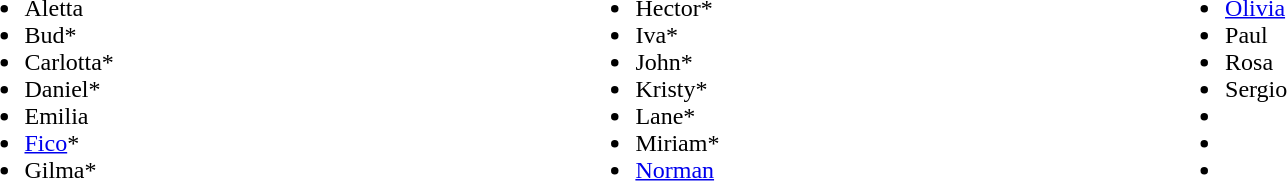<table width="90%">
<tr>
<td><br><ul><li>Aletta</li><li>Bud*</li><li>Carlotta*</li><li>Daniel*</li><li>Emilia</li><li><a href='#'>Fico</a>*</li><li>Gilma*</li></ul></td>
<td><br><ul><li>Hector*</li><li>Iva*</li><li>John*</li><li>Kristy*</li><li>Lane*</li><li>Miriam*</li><li><a href='#'>Norman</a></li></ul></td>
<td><br><ul><li><a href='#'>Olivia</a></li><li>Paul</li><li>Rosa</li><li>Sergio</li><li></li><li></li><li></li></ul></td>
</tr>
</table>
